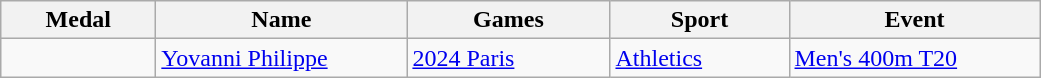<table class="wikitable">
<tr>
<th style="width:6em">Medal</th>
<th style="width:10em">Name</th>
<th style="width:8em">Games</th>
<th style="width:7em">Sport</th>
<th style="width:10em">Event</th>
</tr>
<tr>
<td></td>
<td><a href='#'>Yovanni Philippe</a></td>
<td><a href='#'>2024 Paris</a></td>
<td><a href='#'>Athletics</a></td>
<td><a href='#'>Men's 400m T20</a></td>
</tr>
</table>
